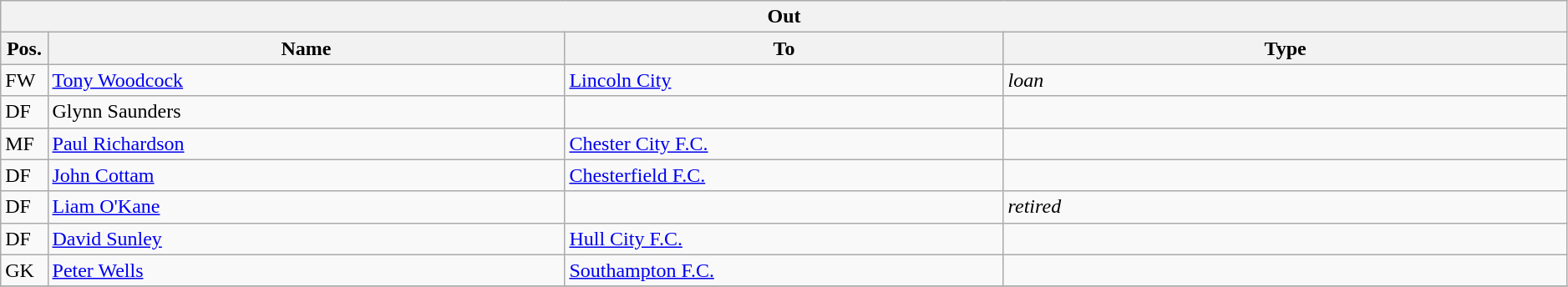<table class="wikitable" style="font-size:100%;width:99%;">
<tr>
<th colspan="4">Out</th>
</tr>
<tr>
<th width=3%>Pos.</th>
<th width=33%>Name</th>
<th width=28%>To</th>
<th width=36%>Type</th>
</tr>
<tr>
<td>FW</td>
<td><a href='#'>Tony Woodcock</a></td>
<td><a href='#'>Lincoln City</a></td>
<td><em>loan</em></td>
</tr>
<tr>
<td>DF</td>
<td>Glynn Saunders</td>
<td></td>
<td></td>
</tr>
<tr>
<td>MF</td>
<td><a href='#'>Paul Richardson</a></td>
<td><a href='#'>Chester City F.C.</a></td>
<td></td>
</tr>
<tr>
<td>DF</td>
<td><a href='#'>John Cottam</a></td>
<td><a href='#'>Chesterfield F.C.</a></td>
<td></td>
</tr>
<tr>
<td>DF</td>
<td><a href='#'>Liam O'Kane</a></td>
<td></td>
<td><em>retired</em></td>
</tr>
<tr>
<td>DF</td>
<td><a href='#'>David Sunley</a></td>
<td><a href='#'>Hull City F.C.</a></td>
<td></td>
</tr>
<tr>
<td>GK</td>
<td><a href='#'>Peter Wells</a></td>
<td><a href='#'>Southampton F.C.</a></td>
<td></td>
</tr>
<tr>
</tr>
</table>
